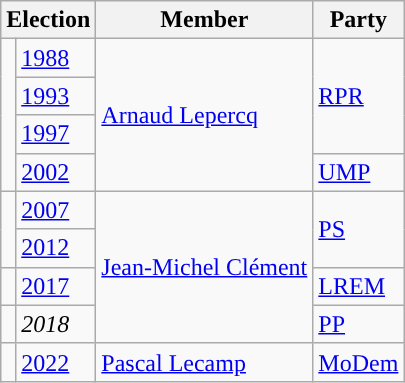<table class="wikitable">
<tr>
<th colspan="2">Election</th>
<th>Member</th>
<th>Party</th>
</tr>
<tr>
<td rowspan=4 style="background-color: "></td>
<td><a href='#'>1988</a></td>
<td rowspan=4><a href='#'>Arnaud Lepercq</a></td>
<td rowspan=3><a href='#'>RPR</a></td>
</tr>
<tr>
<td><a href='#'>1993</a></td>
</tr>
<tr>
<td><a href='#'>1997</a></td>
</tr>
<tr>
<td><a href='#'>2002</a></td>
<td><a href='#'>UMP</a></td>
</tr>
<tr>
<td rowspan=2 style="background-color: "></td>
<td><a href='#'>2007</a></td>
<td rowspan=4><a href='#'>Jean-Michel Clément</a></td>
<td rowspan=2><a href='#'>PS</a></td>
</tr>
<tr>
<td><a href='#'>2012</a></td>
</tr>
<tr>
<td style="background-color: "></td>
<td><a href='#'>2017</a></td>
<td><a href='#'>LREM</a></td>
</tr>
<tr>
<td style="background-color: "></td>
<td><em>2018</em></td>
<td><a href='#'>PP</a></td>
</tr>
<tr>
<td style="background-color: "></td>
<td><a href='#'>2022</a></td>
<td><a href='#'>Pascal Lecamp</a></td>
<td><a href='#'>MoDem</a></td>
</tr>
</table>
